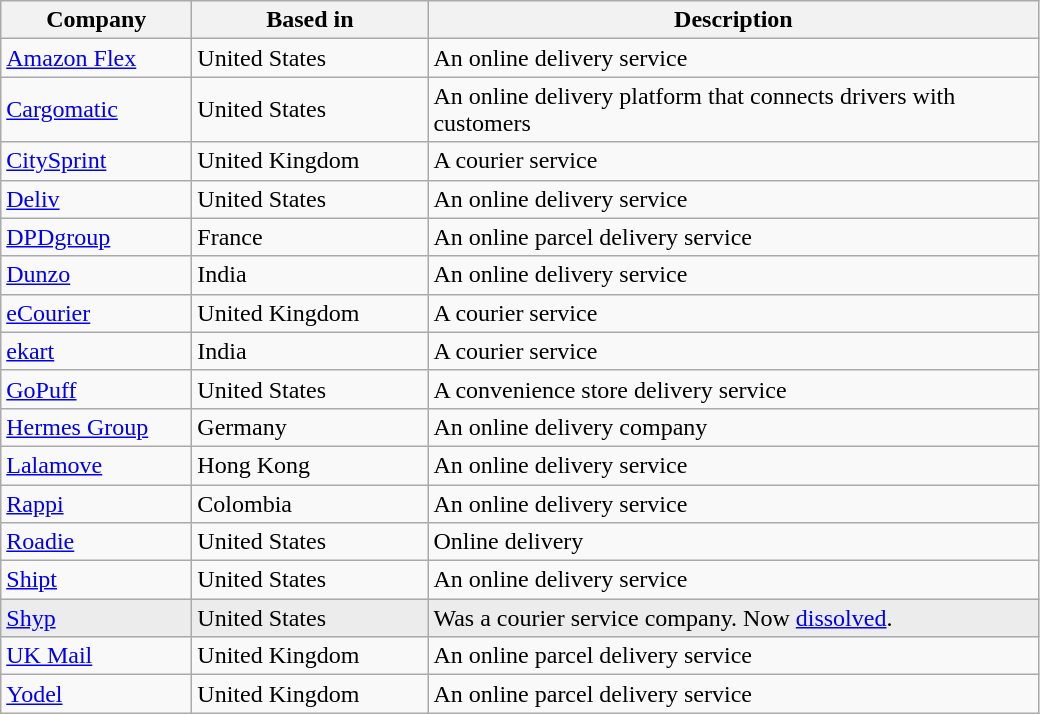<table class="wikitable sortable">
<tr>
<th scope="col" style="width: 120px;">Company</th>
<th scope="col" style="width: 150px;">Based in</th>
<th scope="col" style="width: 400px;" class="unsortable">Description</th>
</tr>
<tr>
<td style="white-space: nowrap;"><a href='#'>Amazon Flex</a></td>
<td style="white-space: nowrap;">United States</td>
<td>An online delivery service</td>
</tr>
<tr>
<td><a href='#'>Cargomatic</a></td>
<td>United States</td>
<td>An online delivery platform that connects drivers with customers</td>
</tr>
<tr>
<td><a href='#'>CitySprint</a></td>
<td>United Kingdom</td>
<td>A courier service</td>
</tr>
<tr>
<td><a href='#'>Deliv</a></td>
<td>United States</td>
<td>An online delivery service</td>
</tr>
<tr>
<td><a href='#'>DPDgroup</a></td>
<td>France</td>
<td>An online parcel delivery service</td>
</tr>
<tr>
<td><a href='#'>Dunzo</a></td>
<td>India</td>
<td>An online delivery service</td>
</tr>
<tr>
<td><a href='#'>eCourier</a></td>
<td>United Kingdom</td>
<td>A courier service</td>
</tr>
<tr>
<td><a href='#'>ekart</a></td>
<td>India</td>
<td>A courier service</td>
</tr>
<tr>
<td><a href='#'>GoPuff</a></td>
<td>United States</td>
<td>A convenience store delivery service</td>
</tr>
<tr>
<td><a href='#'>Hermes Group</a></td>
<td>Germany</td>
<td>An online delivery company</td>
</tr>
<tr>
<td><a href='#'>Lalamove</a></td>
<td>Hong Kong</td>
<td>An online delivery service</td>
</tr>
<tr>
<td><a href='#'>Rappi</a></td>
<td>Colombia</td>
<td>An online delivery service</td>
</tr>
<tr>
<td><a href='#'>Roadie</a></td>
<td>United States</td>
<td>Online delivery</td>
</tr>
<tr>
<td><a href='#'>Shipt</a></td>
<td>United States</td>
<td>An online delivery service</td>
</tr>
<tr bgcolor="#ececec">
<td><a href='#'>Shyp</a></td>
<td>United States</td>
<td>Was a courier service company. Now <a href='#'>dissolved</a>.</td>
</tr>
<tr>
<td><a href='#'>UK Mail</a></td>
<td>United Kingdom</td>
<td>An online parcel delivery service</td>
</tr>
<tr>
<td><a href='#'>Yodel</a></td>
<td>United Kingdom</td>
<td>An online parcel delivery service</td>
</tr>
</table>
